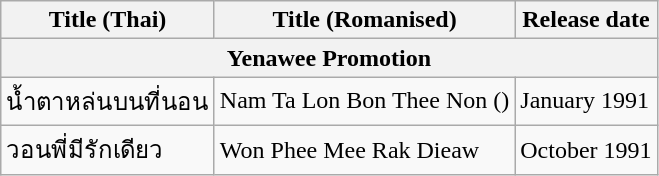<table class="wikitable">
<tr>
<th>Title (Thai)</th>
<th>Title (Romanised)</th>
<th>Release date</th>
</tr>
<tr>
<th colspan="3">Yenawee Promotion</th>
</tr>
<tr>
<td>น้ำตาหล่นบนที่นอน</td>
<td>Nam Ta Lon Bon Thee Non ()</td>
<td>January 1991</td>
</tr>
<tr>
<td>วอนพี่มีรักเดียว</td>
<td>Won Phee Mee Rak Dieaw</td>
<td>October 1991</td>
</tr>
</table>
